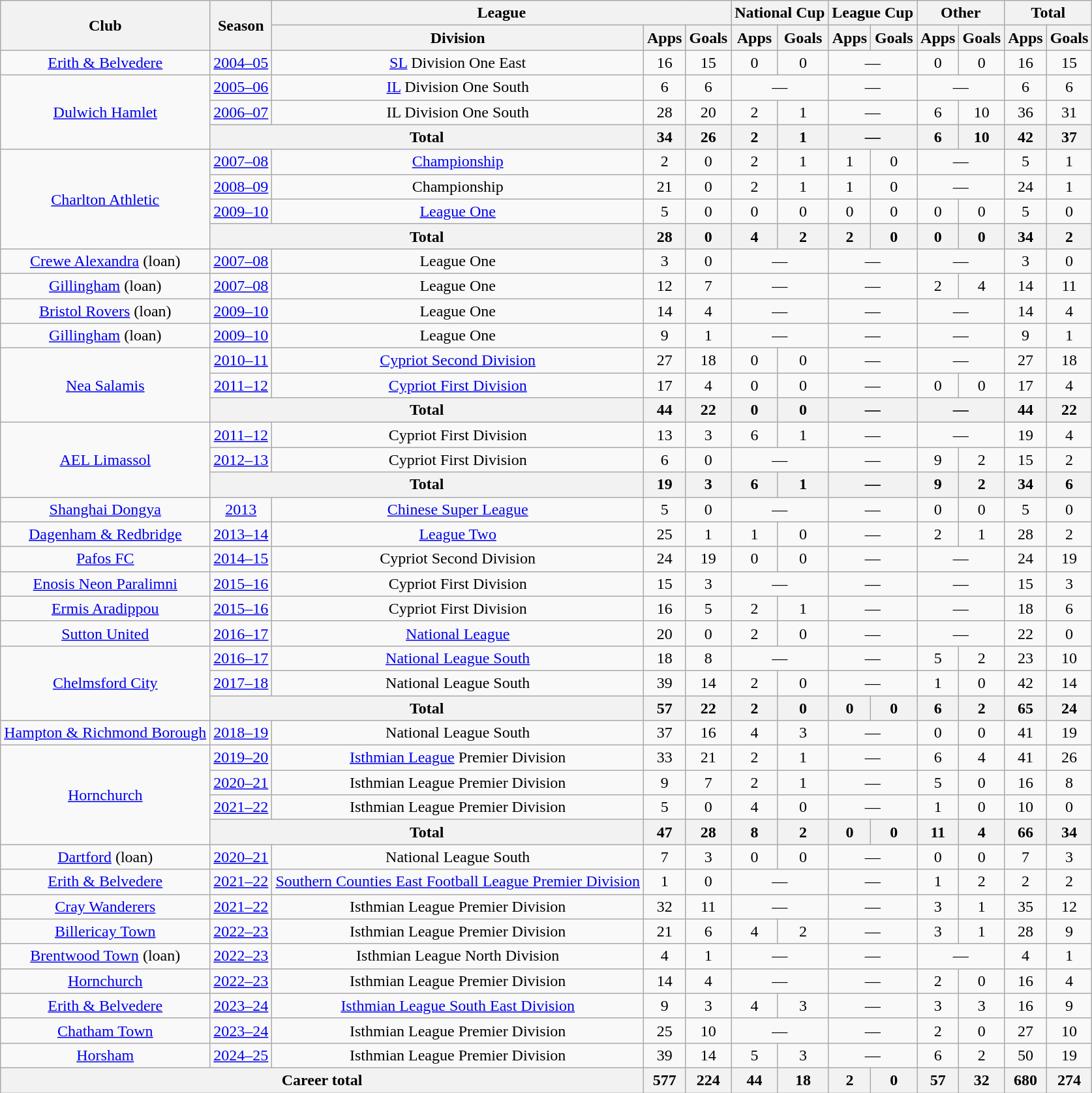<table class="wikitable" style="text-align: center">
<tr>
<th rowspan="2">Club</th>
<th rowspan="2">Season</th>
<th colspan="3">League</th>
<th colspan="2">National Cup</th>
<th colspan="2">League Cup</th>
<th colspan="2">Other</th>
<th colspan="2">Total</th>
</tr>
<tr>
<th>Division</th>
<th>Apps</th>
<th>Goals</th>
<th>Apps</th>
<th>Goals</th>
<th>Apps</th>
<th>Goals</th>
<th>Apps</th>
<th>Goals</th>
<th>Apps</th>
<th>Goals</th>
</tr>
<tr>
<td><a href='#'>Erith & Belvedere</a></td>
<td><a href='#'>2004–05</a></td>
<td><a href='#'>SL</a> Division One East</td>
<td>16</td>
<td>15</td>
<td>0</td>
<td>0</td>
<td colspan="2">—</td>
<td>0</td>
<td>0</td>
<td>16</td>
<td>15</td>
</tr>
<tr>
<td rowspan="3"><a href='#'>Dulwich Hamlet</a></td>
<td><a href='#'>2005–06</a></td>
<td><a href='#'>IL</a> Division One South</td>
<td>6</td>
<td>6</td>
<td colspan="2">—</td>
<td colspan="2">—</td>
<td colspan="2">—</td>
<td>6</td>
<td>6</td>
</tr>
<tr>
<td><a href='#'>2006–07</a></td>
<td>IL Division One South</td>
<td>28</td>
<td>20</td>
<td>2</td>
<td>1</td>
<td colspan="2">—</td>
<td>6</td>
<td>10</td>
<td>36</td>
<td>31</td>
</tr>
<tr>
<th colspan="2">Total</th>
<th>34</th>
<th>26</th>
<th>2</th>
<th>1</th>
<th colspan="2">—</th>
<th>6</th>
<th>10</th>
<th>42</th>
<th>37</th>
</tr>
<tr>
<td rowspan="4"><a href='#'>Charlton Athletic</a></td>
<td><a href='#'>2007–08</a></td>
<td><a href='#'>Championship</a></td>
<td>2</td>
<td>0</td>
<td>2</td>
<td>1</td>
<td>1</td>
<td>0</td>
<td colspan="2">—</td>
<td>5</td>
<td>1</td>
</tr>
<tr>
<td><a href='#'>2008–09</a></td>
<td>Championship</td>
<td>21</td>
<td>0</td>
<td>2</td>
<td>1</td>
<td>1</td>
<td>0</td>
<td colspan="2">—</td>
<td>24</td>
<td>1</td>
</tr>
<tr>
<td><a href='#'>2009–10</a></td>
<td><a href='#'>League One</a></td>
<td>5</td>
<td>0</td>
<td>0</td>
<td>0</td>
<td>0</td>
<td>0</td>
<td>0</td>
<td>0</td>
<td>5</td>
<td>0</td>
</tr>
<tr>
<th colspan="2">Total</th>
<th>28</th>
<th>0</th>
<th>4</th>
<th>2</th>
<th>2</th>
<th>0</th>
<th>0</th>
<th>0</th>
<th>34</th>
<th>2</th>
</tr>
<tr>
<td><a href='#'>Crewe Alexandra</a> (loan)</td>
<td><a href='#'>2007–08</a></td>
<td>League One</td>
<td>3</td>
<td>0</td>
<td colspan="2">—</td>
<td colspan="2">—</td>
<td colspan="2">—</td>
<td>3</td>
<td>0</td>
</tr>
<tr>
<td><a href='#'>Gillingham</a> (loan)</td>
<td><a href='#'>2007–08</a></td>
<td>League One</td>
<td>12</td>
<td>7</td>
<td colspan="2">—</td>
<td colspan="2">—</td>
<td>2</td>
<td>4</td>
<td>14</td>
<td>11</td>
</tr>
<tr>
<td><a href='#'>Bristol Rovers</a> (loan)</td>
<td><a href='#'>2009–10</a></td>
<td>League One</td>
<td>14</td>
<td>4</td>
<td colspan="2">—</td>
<td colspan="2">—</td>
<td colspan="2">—</td>
<td>14</td>
<td>4</td>
</tr>
<tr>
<td><a href='#'>Gillingham</a> (loan)</td>
<td><a href='#'>2009–10</a></td>
<td>League One</td>
<td>9</td>
<td>1</td>
<td colspan="2">—</td>
<td colspan="2">—</td>
<td colspan="2">—</td>
<td>9</td>
<td>1</td>
</tr>
<tr>
<td rowspan="3"><a href='#'>Nea Salamis</a></td>
<td><a href='#'>2010–11</a></td>
<td><a href='#'>Cypriot Second Division</a></td>
<td>27</td>
<td>18</td>
<td>0</td>
<td>0</td>
<td colspan="2">—</td>
<td colspan="2">—</td>
<td>27</td>
<td>18</td>
</tr>
<tr>
<td><a href='#'>2011–12</a></td>
<td><a href='#'>Cypriot First Division</a></td>
<td>17</td>
<td>4</td>
<td>0</td>
<td>0</td>
<td colspan="2">—</td>
<td>0</td>
<td>0</td>
<td>17</td>
<td>4</td>
</tr>
<tr>
<th colspan="2">Total</th>
<th>44</th>
<th>22</th>
<th>0</th>
<th>0</th>
<th colspan="2">—</th>
<th colspan="2">—</th>
<th>44</th>
<th>22</th>
</tr>
<tr>
<td rowspan="3"><a href='#'>AEL Limassol</a></td>
<td><a href='#'>2011–12</a></td>
<td>Cypriot First Division</td>
<td>13</td>
<td>3</td>
<td>6</td>
<td>1</td>
<td colspan="2">—</td>
<td colspan="2">—</td>
<td>19</td>
<td>4</td>
</tr>
<tr>
<td><a href='#'>2012–13</a></td>
<td>Cypriot First Division</td>
<td>6</td>
<td>0</td>
<td colspan="2">—</td>
<td colspan="2">—</td>
<td>9</td>
<td>2</td>
<td>15</td>
<td>2</td>
</tr>
<tr>
<th colspan="2">Total</th>
<th>19</th>
<th>3</th>
<th>6</th>
<th>1</th>
<th colspan="2">—</th>
<th>9</th>
<th>2</th>
<th>34</th>
<th>6</th>
</tr>
<tr>
<td><a href='#'>Shanghai Dongya</a></td>
<td><a href='#'>2013</a></td>
<td><a href='#'>Chinese Super League</a></td>
<td>5</td>
<td>0</td>
<td colspan="2">—</td>
<td colspan="2">—</td>
<td>0</td>
<td>0</td>
<td>5</td>
<td>0</td>
</tr>
<tr>
<td><a href='#'>Dagenham & Redbridge</a></td>
<td><a href='#'>2013–14</a></td>
<td><a href='#'>League Two</a></td>
<td>25</td>
<td>1</td>
<td>1</td>
<td>0</td>
<td colspan="2">—</td>
<td>2</td>
<td>1</td>
<td>28</td>
<td>2</td>
</tr>
<tr>
<td><a href='#'>Pafos FC</a></td>
<td><a href='#'>2014–15</a></td>
<td>Cypriot Second Division</td>
<td>24</td>
<td>19</td>
<td>0</td>
<td>0</td>
<td colspan="2">—</td>
<td colspan="2">—</td>
<td>24</td>
<td>19</td>
</tr>
<tr>
<td><a href='#'>Enosis Neon Paralimni</a></td>
<td><a href='#'>2015–16</a></td>
<td>Cypriot First Division</td>
<td>15</td>
<td>3</td>
<td colspan="2">—</td>
<td colspan="2">—</td>
<td colspan="2">—</td>
<td>15</td>
<td>3</td>
</tr>
<tr>
<td><a href='#'>Ermis Aradippou</a></td>
<td><a href='#'>2015–16</a></td>
<td>Cypriot First Division</td>
<td>16</td>
<td>5</td>
<td>2</td>
<td>1</td>
<td colspan="2">—</td>
<td colspan="2">—</td>
<td>18</td>
<td>6</td>
</tr>
<tr>
<td><a href='#'>Sutton United</a></td>
<td><a href='#'>2016–17</a></td>
<td><a href='#'>National League</a></td>
<td>20</td>
<td>0</td>
<td>2</td>
<td>0</td>
<td colspan="2">—</td>
<td colspan="2">—</td>
<td>22</td>
<td>0</td>
</tr>
<tr>
<td rowspan="3"><a href='#'>Chelmsford City</a></td>
<td><a href='#'>2016–17</a></td>
<td><a href='#'>National League South</a></td>
<td>18</td>
<td>8</td>
<td colspan="2">—</td>
<td colspan="2">—</td>
<td>5</td>
<td>2</td>
<td>23</td>
<td>10</td>
</tr>
<tr>
<td><a href='#'>2017–18</a></td>
<td>National League South</td>
<td>39</td>
<td>14</td>
<td>2</td>
<td>0</td>
<td colspan="2">—</td>
<td>1</td>
<td>0</td>
<td>42</td>
<td>14</td>
</tr>
<tr>
<th colspan="2">Total</th>
<th>57</th>
<th>22</th>
<th>2</th>
<th>0</th>
<th>0</th>
<th>0</th>
<th>6</th>
<th>2</th>
<th>65</th>
<th>24</th>
</tr>
<tr>
<td rowspan="1"><a href='#'>Hampton & Richmond Borough</a></td>
<td><a href='#'>2018–19</a></td>
<td>National League South</td>
<td>37</td>
<td>16</td>
<td>4</td>
<td>3</td>
<td colspan="2">—</td>
<td>0</td>
<td>0</td>
<td>41</td>
<td>19</td>
</tr>
<tr>
<td rowspan="4"><a href='#'>Hornchurch</a></td>
<td><a href='#'>2019–20</a></td>
<td><a href='#'>Isthmian League</a> Premier Division</td>
<td>33</td>
<td>21</td>
<td>2</td>
<td>1</td>
<td colspan="2">—</td>
<td>6</td>
<td>4</td>
<td>41</td>
<td>26</td>
</tr>
<tr>
<td><a href='#'>2020–21</a></td>
<td>Isthmian League Premier Division</td>
<td>9</td>
<td>7</td>
<td>2</td>
<td>1</td>
<td colspan="2">—</td>
<td>5</td>
<td>0</td>
<td>16</td>
<td>8</td>
</tr>
<tr>
<td><a href='#'>2021–22</a></td>
<td>Isthmian League Premier Division</td>
<td>5</td>
<td>0</td>
<td>4</td>
<td>0</td>
<td colspan="2">—</td>
<td>1</td>
<td>0</td>
<td>10</td>
<td>0</td>
</tr>
<tr>
<th colspan="2">Total</th>
<th>47</th>
<th>28</th>
<th>8</th>
<th>2</th>
<th>0</th>
<th>0</th>
<th>11</th>
<th>4</th>
<th>66</th>
<th>34</th>
</tr>
<tr>
<td rowspan="1"><a href='#'>Dartford</a> (loan)</td>
<td><a href='#'>2020–21</a></td>
<td>National League South</td>
<td>7</td>
<td>3</td>
<td>0</td>
<td>0</td>
<td colspan="2">—</td>
<td>0</td>
<td>0</td>
<td>7</td>
<td>3</td>
</tr>
<tr>
<td><a href='#'>Erith & Belvedere</a></td>
<td><a href='#'>2021–22</a></td>
<td><a href='#'>Southern Counties East Football League Premier Division</a></td>
<td>1</td>
<td>0</td>
<td colspan="2">—</td>
<td colspan="2">—</td>
<td>1</td>
<td>2</td>
<td>2</td>
<td>2</td>
</tr>
<tr>
<td><a href='#'>Cray Wanderers</a></td>
<td><a href='#'>2021–22</a></td>
<td>Isthmian League Premier Division</td>
<td>32</td>
<td>11</td>
<td colspan="2">—</td>
<td colspan="2">—</td>
<td>3</td>
<td>1</td>
<td>35</td>
<td>12</td>
</tr>
<tr>
<td><a href='#'>Billericay Town</a></td>
<td><a href='#'>2022–23</a></td>
<td>Isthmian League Premier Division</td>
<td>21</td>
<td>6</td>
<td>4</td>
<td>2</td>
<td colspan="2">—</td>
<td>3</td>
<td>1</td>
<td>28</td>
<td>9</td>
</tr>
<tr>
<td><a href='#'>Brentwood Town</a> (loan)</td>
<td><a href='#'>2022–23</a></td>
<td>Isthmian League North Division</td>
<td>4</td>
<td>1</td>
<td colspan="2">—</td>
<td colspan="2">—</td>
<td colspan="2">—</td>
<td>4</td>
<td>1</td>
</tr>
<tr>
<td><a href='#'>Hornchurch</a></td>
<td><a href='#'>2022–23</a></td>
<td>Isthmian League Premier Division</td>
<td>14</td>
<td>4</td>
<td colspan="2">—</td>
<td colspan="2">—</td>
<td>2</td>
<td>0</td>
<td>16</td>
<td>4</td>
</tr>
<tr>
<td><a href='#'>Erith & Belvedere</a></td>
<td><a href='#'>2023–24</a></td>
<td><a href='#'>Isthmian League South East Division</a></td>
<td>9</td>
<td>3</td>
<td>4</td>
<td>3</td>
<td colspan="2">—</td>
<td>3</td>
<td>3</td>
<td>16</td>
<td>9</td>
</tr>
<tr>
<td><a href='#'>Chatham Town</a></td>
<td><a href='#'>2023–24</a></td>
<td>Isthmian League Premier Division</td>
<td>25</td>
<td>10</td>
<td colspan="2">—</td>
<td colspan="2">—</td>
<td>2</td>
<td>0</td>
<td>27</td>
<td>10</td>
</tr>
<tr>
<td><a href='#'>Horsham</a></td>
<td><a href='#'>2024–25</a></td>
<td>Isthmian League Premier Division</td>
<td>39</td>
<td>14</td>
<td>5</td>
<td>3</td>
<td colspan="2">—</td>
<td>6</td>
<td>2</td>
<td>50</td>
<td>19</td>
</tr>
<tr>
<th colspan="3">Career total</th>
<th>577</th>
<th>224</th>
<th>44</th>
<th>18</th>
<th>2</th>
<th>0</th>
<th>57</th>
<th>32</th>
<th>680</th>
<th>274</th>
</tr>
</table>
